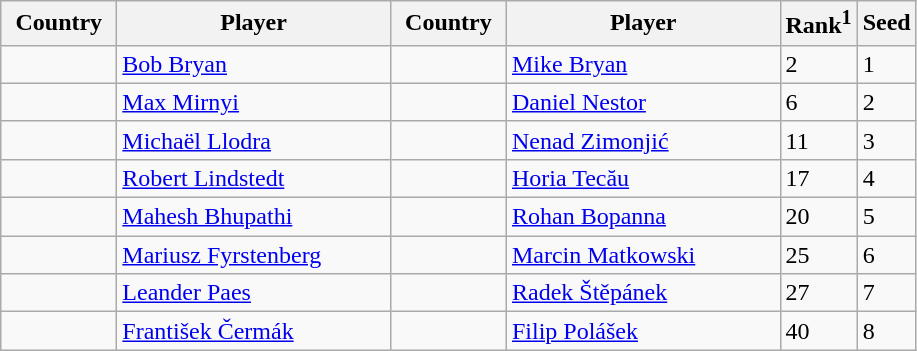<table class="sortable wikitable">
<tr>
<th width="70">Country</th>
<th width="175">Player</th>
<th width="70">Country</th>
<th width="175">Player</th>
<th>Rank<sup>1</sup></th>
<th>Seed</th>
</tr>
<tr>
<td></td>
<td><a href='#'>Bob Bryan</a></td>
<td></td>
<td><a href='#'>Mike Bryan</a></td>
<td>2</td>
<td>1</td>
</tr>
<tr>
<td></td>
<td><a href='#'>Max Mirnyi</a></td>
<td></td>
<td><a href='#'>Daniel Nestor</a></td>
<td>6</td>
<td>2</td>
</tr>
<tr>
<td></td>
<td><a href='#'>Michaël Llodra</a></td>
<td></td>
<td><a href='#'>Nenad Zimonjić</a></td>
<td>11</td>
<td>3</td>
</tr>
<tr>
<td></td>
<td><a href='#'>Robert Lindstedt</a></td>
<td></td>
<td><a href='#'>Horia Tecău</a></td>
<td>17</td>
<td>4</td>
</tr>
<tr>
<td></td>
<td><a href='#'>Mahesh Bhupathi</a></td>
<td></td>
<td><a href='#'>Rohan Bopanna</a></td>
<td>20</td>
<td>5</td>
</tr>
<tr>
<td></td>
<td><a href='#'>Mariusz Fyrstenberg</a></td>
<td></td>
<td><a href='#'>Marcin Matkowski</a></td>
<td>25</td>
<td>6</td>
</tr>
<tr>
<td></td>
<td><a href='#'>Leander Paes</a></td>
<td></td>
<td><a href='#'>Radek Štěpánek</a></td>
<td>27</td>
<td>7</td>
</tr>
<tr>
<td></td>
<td><a href='#'>František Čermák</a></td>
<td></td>
<td><a href='#'>Filip Polášek</a></td>
<td>40</td>
<td>8</td>
</tr>
</table>
